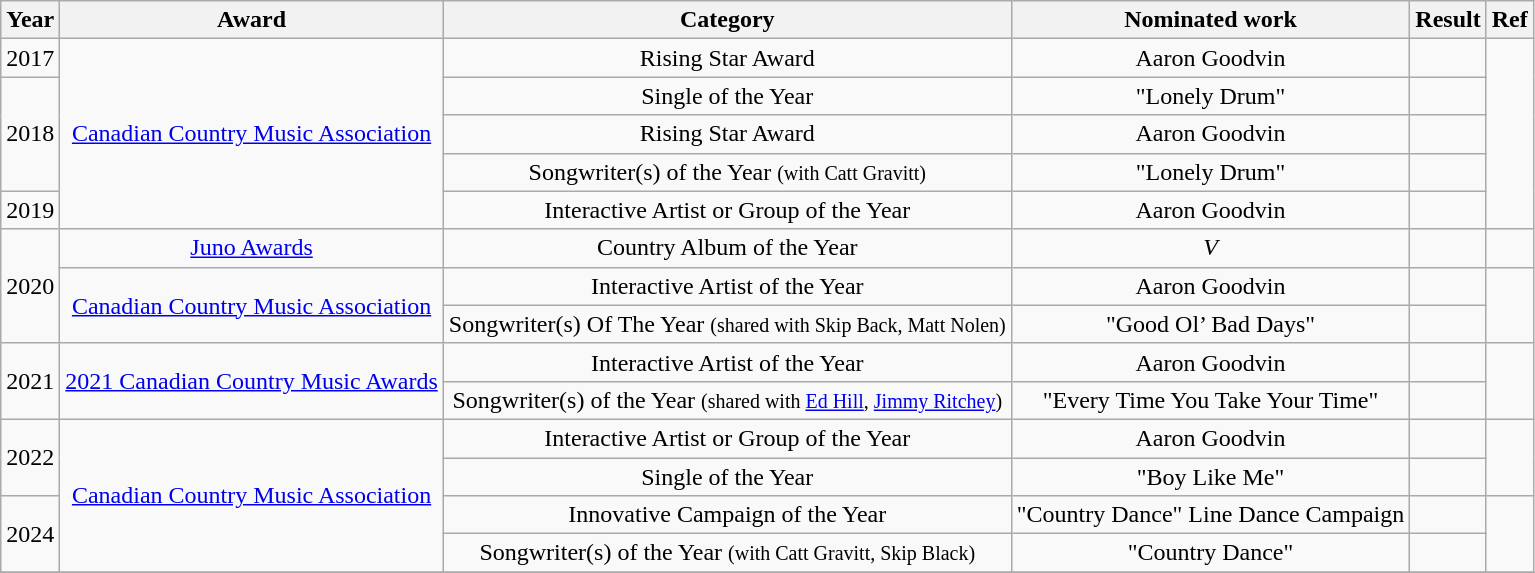<table class="wikitable" style="text-align:center;">
<tr>
<th>Year</th>
<th>Award</th>
<th>Category</th>
<th>Nominated work</th>
<th>Result</th>
<th>Ref</th>
</tr>
<tr>
<td>2017</td>
<td rowspan=5><a href='#'>Canadian Country Music Association</a></td>
<td>Rising Star Award</td>
<td>Aaron Goodvin</td>
<td></td>
<td rowspan=5></td>
</tr>
<tr>
<td rowspan=3>2018</td>
<td>Single of the Year</td>
<td>"Lonely Drum"</td>
<td></td>
</tr>
<tr>
<td>Rising Star Award</td>
<td>Aaron Goodvin</td>
<td></td>
</tr>
<tr>
<td>Songwriter(s) of the Year <small>(with Catt Gravitt)</small></td>
<td>"Lonely Drum"</td>
<td></td>
</tr>
<tr>
<td>2019</td>
<td>Interactive Artist or Group of the Year</td>
<td>Aaron Goodvin</td>
<td></td>
</tr>
<tr>
<td rowspan=3>2020</td>
<td><a href='#'>Juno Awards</a></td>
<td>Country Album of the Year</td>
<td><em>V</em></td>
<td></td>
<td></td>
</tr>
<tr>
<td rowspan=2><a href='#'>Canadian Country Music Association</a></td>
<td>Interactive Artist of the Year</td>
<td>Aaron Goodvin</td>
<td></td>
<td rowspan=2></td>
</tr>
<tr>
<td>Songwriter(s) Of The Year <small>(shared with Skip Back, Matt Nolen)</small></td>
<td>"Good Ol’ Bad Days"</td>
<td></td>
</tr>
<tr>
<td rowspan="2">2021</td>
<td rowspan=2><a href='#'>2021 Canadian Country Music Awards</a></td>
<td>Interactive Artist of the Year</td>
<td>Aaron Goodvin</td>
<td></td>
<td rowspan=2><br></td>
</tr>
<tr>
<td>Songwriter(s) of the Year <small>(shared with <a href='#'>Ed Hill</a>, <a href='#'>Jimmy Ritchey</a>)</small></td>
<td>"Every Time You Take Your Time"</td>
<td></td>
</tr>
<tr>
<td rowspan="2">2022</td>
<td rowspan=4><a href='#'>Canadian Country Music Association</a></td>
<td>Interactive Artist or Group of the Year</td>
<td>Aaron Goodvin</td>
<td></td>
<td rowspan=2><br><br></td>
</tr>
<tr>
<td>Single of the Year</td>
<td>"Boy Like Me"</td>
<td></td>
</tr>
<tr>
<td rowspan="2">2024</td>
<td>Innovative Campaign of the Year</td>
<td>"Country Dance" Line Dance Campaign</td>
<td></td>
<td rowspan="2"></td>
</tr>
<tr>
<td>Songwriter(s) of the Year <small>(with Catt Gravitt, Skip Black)</small></td>
<td>"Country Dance"</td>
<td></td>
</tr>
<tr>
</tr>
</table>
